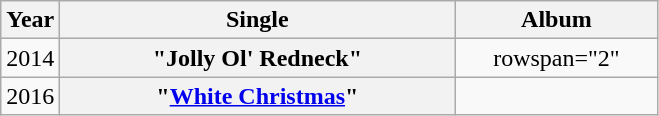<table class="wikitable plainrowheaders" style="text-align:center;">
<tr>
<th style="width:2em;">Year</th>
<th style="width:16em;">Single</th>
<th style="width:8em;">Album</th>
</tr>
<tr>
<td>2014</td>
<th scope="row">"Jolly Ol' Redneck"</th>
<td>rowspan="2" </td>
</tr>
<tr>
<td>2016</td>
<th scope="row">"<a href='#'>White Christmas</a>"</th>
</tr>
</table>
